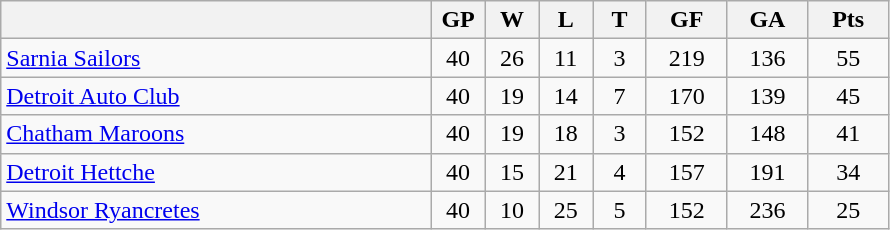<table class="wikitable">
<tr>
<th width="40%"></th>
<th width="5%">GP</th>
<th width="5%">W</th>
<th width="5%">L</th>
<th width="5%">T</th>
<th width="7.5%">GF</th>
<th width="7.5%">GA</th>
<th width="7.5%">Pts</th>
</tr>
<tr align="center">
<td align="left"><a href='#'>Sarnia Sailors</a></td>
<td>40</td>
<td>26</td>
<td>11</td>
<td>3</td>
<td>219</td>
<td>136</td>
<td>55</td>
</tr>
<tr align="center">
<td align="left"><a href='#'>Detroit Auto Club</a></td>
<td>40</td>
<td>19</td>
<td>14</td>
<td>7</td>
<td>170</td>
<td>139</td>
<td>45</td>
</tr>
<tr align="center">
<td align="left"><a href='#'>Chatham Maroons</a></td>
<td>40</td>
<td>19</td>
<td>18</td>
<td>3</td>
<td>152</td>
<td>148</td>
<td>41</td>
</tr>
<tr align="center">
<td align="left"><a href='#'>Detroit Hettche</a></td>
<td>40</td>
<td>15</td>
<td>21</td>
<td>4</td>
<td>157</td>
<td>191</td>
<td>34</td>
</tr>
<tr align="center">
<td align="left"><a href='#'>Windsor Ryancretes</a></td>
<td>40</td>
<td>10</td>
<td>25</td>
<td>5</td>
<td>152</td>
<td>236</td>
<td>25</td>
</tr>
</table>
